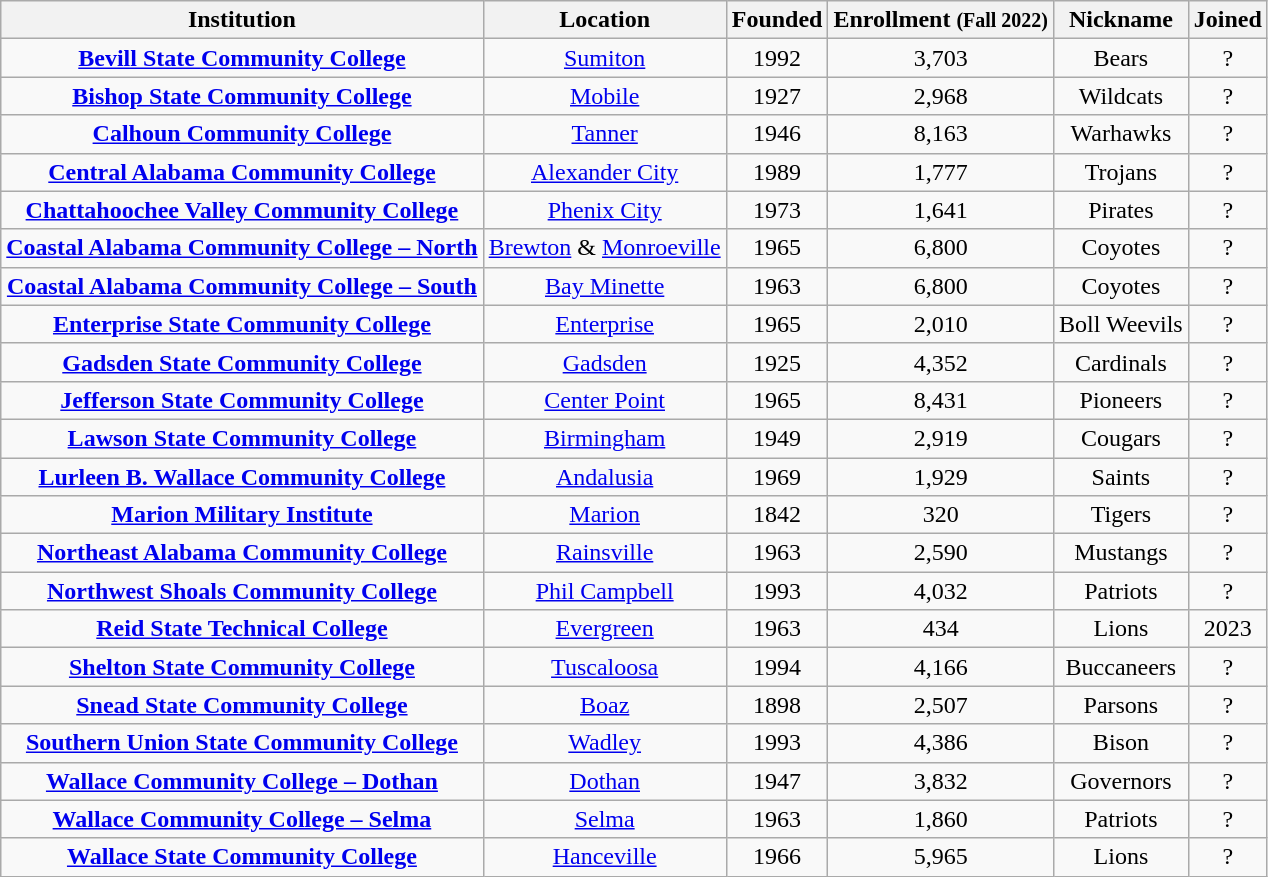<table class="wikitable sortable" style="text-align:center;">
<tr>
<th>Institution</th>
<th>Location</th>
<th>Founded</th>
<th>Enrollment <small>(Fall 2022)</small></th>
<th>Nickname</th>
<th>Joined</th>
</tr>
<tr>
<td><strong><a href='#'>Bevill State Community College</a></strong></td>
<td><a href='#'>Sumiton</a></td>
<td>1992</td>
<td>3,703</td>
<td>Bears</td>
<td>?</td>
</tr>
<tr>
<td><strong><a href='#'>Bishop State Community College</a></strong></td>
<td><a href='#'>Mobile</a></td>
<td>1927</td>
<td>2,968</td>
<td>Wildcats</td>
<td>?</td>
</tr>
<tr>
<td><strong><a href='#'>Calhoun Community College</a></strong></td>
<td><a href='#'>Tanner</a></td>
<td>1946</td>
<td>8,163</td>
<td>Warhawks</td>
<td>?</td>
</tr>
<tr>
<td><strong><a href='#'>Central Alabama Community College</a></strong></td>
<td><a href='#'>Alexander City</a></td>
<td>1989</td>
<td>1,777</td>
<td>Trojans</td>
<td>?</td>
</tr>
<tr>
<td><strong><a href='#'>Chattahoochee Valley Community College</a></strong></td>
<td><a href='#'>Phenix City</a></td>
<td>1973</td>
<td>1,641</td>
<td>Pirates</td>
<td>?</td>
</tr>
<tr>
<td><strong><a href='#'>Coastal Alabama Community College – North</a></strong></td>
<td><a href='#'>Brewton</a> & <a href='#'>Monroeville</a></td>
<td>1965</td>
<td>6,800</td>
<td>Coyotes</td>
<td>?</td>
</tr>
<tr>
<td><strong><a href='#'>Coastal Alabama Community College – South</a></strong></td>
<td><a href='#'>Bay Minette</a></td>
<td>1963</td>
<td>6,800</td>
<td>Coyotes</td>
<td>?</td>
</tr>
<tr>
<td><strong><a href='#'>Enterprise State Community College</a></strong></td>
<td><a href='#'>Enterprise</a></td>
<td>1965</td>
<td>2,010</td>
<td>Boll Weevils</td>
<td>?</td>
</tr>
<tr>
<td><strong><a href='#'>Gadsden State Community College</a></strong></td>
<td><a href='#'>Gadsden</a></td>
<td>1925</td>
<td>4,352</td>
<td>Cardinals</td>
<td>?</td>
</tr>
<tr>
<td><strong><a href='#'>Jefferson State Community College</a></strong></td>
<td><a href='#'>Center Point</a></td>
<td>1965</td>
<td>8,431</td>
<td>Pioneers</td>
<td>?</td>
</tr>
<tr>
<td><strong><a href='#'>Lawson State Community College</a></strong></td>
<td><a href='#'>Birmingham</a></td>
<td>1949</td>
<td>2,919</td>
<td>Cougars</td>
<td>?</td>
</tr>
<tr>
<td><strong><a href='#'>Lurleen B. Wallace Community College</a></strong></td>
<td><a href='#'>Andalusia</a></td>
<td>1969</td>
<td>1,929</td>
<td>Saints</td>
<td>?</td>
</tr>
<tr>
<td><strong><a href='#'>Marion Military Institute</a></strong></td>
<td><a href='#'>Marion</a></td>
<td>1842</td>
<td>320</td>
<td>Tigers</td>
<td>?</td>
</tr>
<tr>
<td><strong><a href='#'>Northeast Alabama Community College</a></strong></td>
<td><a href='#'>Rainsville</a></td>
<td>1963</td>
<td>2,590</td>
<td>Mustangs</td>
<td>?</td>
</tr>
<tr>
<td><strong><a href='#'>Northwest Shoals Community College</a></strong></td>
<td><a href='#'>Phil Campbell</a></td>
<td>1993</td>
<td>4,032</td>
<td>Patriots</td>
<td>?</td>
</tr>
<tr>
<td><strong><a href='#'>Reid State Technical College</a></strong></td>
<td><a href='#'>Evergreen</a></td>
<td>1963</td>
<td>434</td>
<td>Lions</td>
<td>2023</td>
</tr>
<tr>
<td><strong><a href='#'>Shelton State Community College</a></strong></td>
<td><a href='#'>Tuscaloosa</a></td>
<td>1994</td>
<td>4,166</td>
<td>Buccaneers</td>
<td>?</td>
</tr>
<tr>
<td><strong><a href='#'>Snead State Community College</a></strong></td>
<td><a href='#'>Boaz</a></td>
<td>1898</td>
<td>2,507</td>
<td>Parsons</td>
<td>?</td>
</tr>
<tr>
<td><strong><a href='#'>Southern Union State Community College</a></strong></td>
<td><a href='#'>Wadley</a></td>
<td>1993</td>
<td>4,386</td>
<td>Bison</td>
<td>?</td>
</tr>
<tr>
<td><strong><a href='#'>Wallace Community College – Dothan</a></strong></td>
<td><a href='#'>Dothan</a></td>
<td>1947</td>
<td>3,832</td>
<td>Governors</td>
<td>?</td>
</tr>
<tr>
<td><strong><a href='#'>Wallace Community College – Selma</a></strong></td>
<td><a href='#'>Selma</a></td>
<td>1963</td>
<td>1,860</td>
<td>Patriots</td>
<td>?</td>
</tr>
<tr>
<td><strong><a href='#'>Wallace State Community College</a></strong></td>
<td><a href='#'>Hanceville</a></td>
<td>1966</td>
<td>5,965</td>
<td>Lions</td>
<td>?</td>
</tr>
</table>
